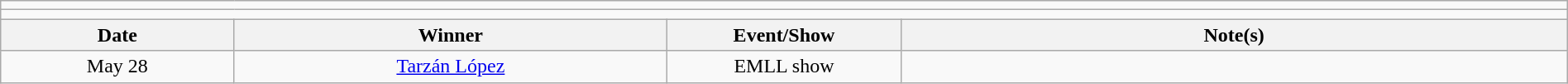<table class="wikitable" style="text-align:center; width:100%;">
<tr>
<td colspan=5></td>
</tr>
<tr>
<td colspan=5><strong></strong></td>
</tr>
<tr>
<th width=14%>Date</th>
<th width=26%>Winner</th>
<th width=14%>Event/Show</th>
<th width=40%>Note(s)</th>
</tr>
<tr>
<td>May 28</td>
<td><a href='#'>Tarzán López</a></td>
<td>EMLL show</td>
<td align=left></td>
</tr>
</table>
